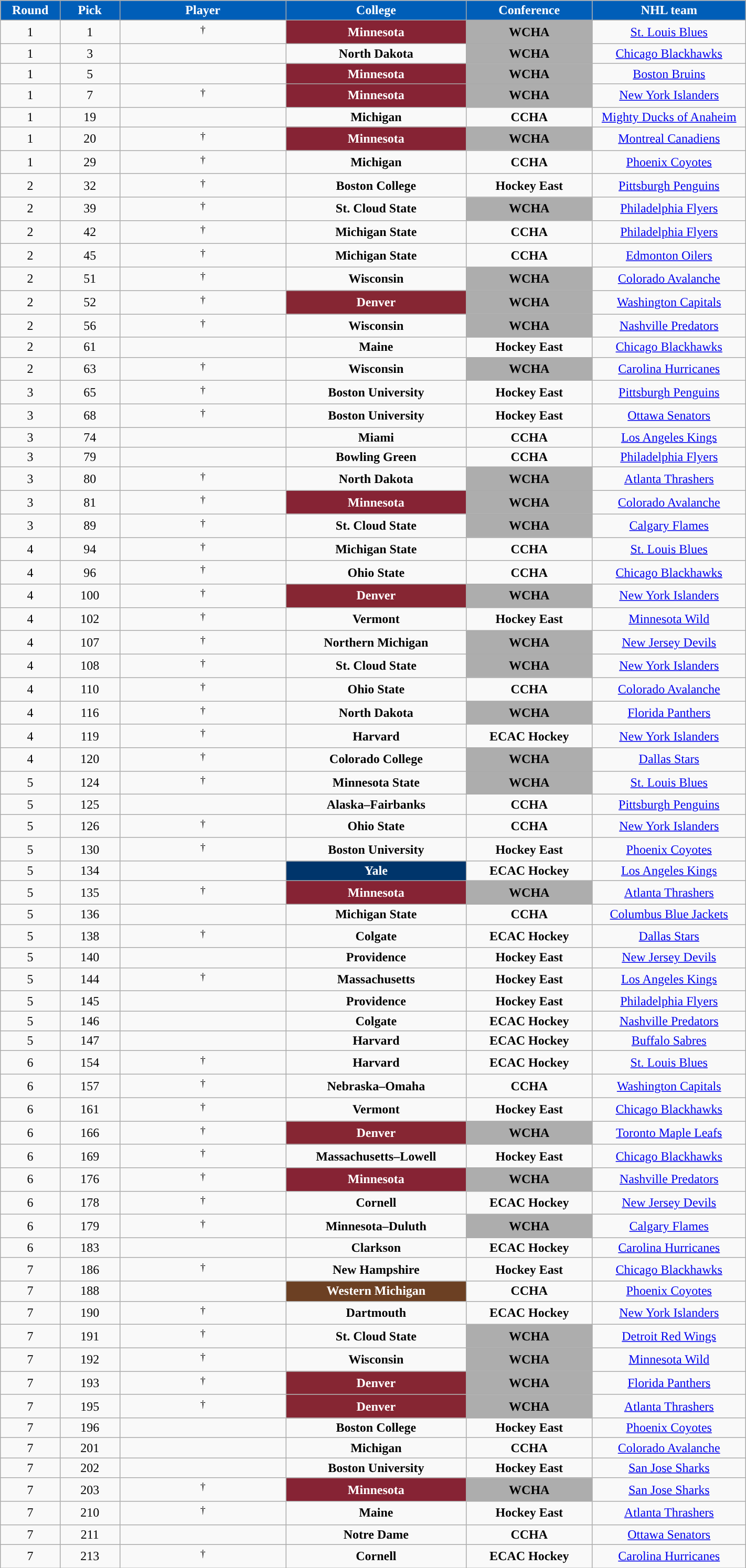<table class="wikitable sortable" width="75%">
<tr>
<th style="color:white; background-color:#005EB8; width: 4em;">Round</th>
<th style="color:white; background-color:#005EB8; width: 4em;">Pick</th>
<th style="color:white; background-color:#005EB8; width: 12em;">Player</th>
<th style="color:white; background-color:#005EB8; width: 13em;">College</th>
<th style="color:white; background-color:#005EB8; width: 9em;">Conference</th>
<th style="color:white; background-color:#005EB8; width: 11em;">NHL team</th>
</tr>
<tr align="center" bgcolor="">
<td>1</td>
<td>1</td>
<td> <sup>†</sup></td>
<td style="color:white; background:#862334; "><strong>Minnesota</strong></td>
<td style="color:black; background:#ADADAD; "><strong>WCHA</strong></td>
<td><a href='#'>St. Louis Blues</a></td>
</tr>
<tr align="center" bgcolor="">
<td>1</td>
<td>3</td>
<td></td>
<td><strong>North Dakota</strong></td>
<td style="color:black; background:#ADADAD; "><strong>WCHA</strong></td>
<td><a href='#'>Chicago Blackhawks</a></td>
</tr>
<tr align="center" bgcolor="">
<td>1</td>
<td>5</td>
<td></td>
<td style="color:white; background:#862334; "><strong>Minnesota</strong></td>
<td style="color:black; background:#ADADAD; "><strong>WCHA</strong></td>
<td><a href='#'>Boston Bruins</a></td>
</tr>
<tr align="center" bgcolor="">
<td>1</td>
<td>7</td>
<td> <sup>†</sup></td>
<td style="color:white; background:#862334; "><strong>Minnesota</strong></td>
<td style="color:black; background:#ADADAD; "><strong>WCHA</strong></td>
<td><a href='#'>New York Islanders</a></td>
</tr>
<tr align="center" bgcolor="">
<td>1</td>
<td>19</td>
<td></td>
<td><strong>Michigan</strong></td>
<td><strong>CCHA</strong></td>
<td><a href='#'>Mighty Ducks of Anaheim</a></td>
</tr>
<tr align="center" bgcolor="">
<td>1</td>
<td>20</td>
<td> <sup>†</sup></td>
<td style="color:white; background:#862334; "><strong>Minnesota</strong></td>
<td style="color:black; background:#ADADAD; "><strong>WCHA</strong></td>
<td><a href='#'>Montreal Canadiens</a></td>
</tr>
<tr align="center" bgcolor="">
<td>1</td>
<td>29</td>
<td> <sup>†</sup></td>
<td><strong>Michigan</strong></td>
<td><strong>CCHA</strong></td>
<td><a href='#'>Phoenix Coyotes</a></td>
</tr>
<tr align="center" bgcolor="">
<td>2</td>
<td>32</td>
<td> <sup>†</sup></td>
<td><strong>Boston College</strong></td>
<td><strong>Hockey East</strong></td>
<td><a href='#'>Pittsburgh Penguins</a></td>
</tr>
<tr align="center" bgcolor="">
<td>2</td>
<td>39</td>
<td> <sup>†</sup></td>
<td><strong>St. Cloud State</strong></td>
<td style="color:black; background:#ADADAD; "><strong>WCHA</strong></td>
<td><a href='#'>Philadelphia Flyers</a></td>
</tr>
<tr align="center" bgcolor="">
<td>2</td>
<td>42</td>
<td> <sup>†</sup></td>
<td><strong>Michigan State</strong></td>
<td><strong>CCHA</strong></td>
<td><a href='#'>Philadelphia Flyers</a></td>
</tr>
<tr align="center" bgcolor="">
<td>2</td>
<td>45</td>
<td> <sup>†</sup></td>
<td><strong>Michigan State</strong></td>
<td><strong>CCHA</strong></td>
<td><a href='#'>Edmonton Oilers</a></td>
</tr>
<tr align="center" bgcolor="">
<td>2</td>
<td>51</td>
<td> <sup>†</sup></td>
<td><strong>Wisconsin</strong></td>
<td style="color:black; background:#ADADAD; "><strong>WCHA</strong></td>
<td><a href='#'>Colorado Avalanche</a></td>
</tr>
<tr align="center" bgcolor="">
<td>2</td>
<td>52</td>
<td> <sup>†</sup></td>
<td style="color:white; background:#862633; "><strong>Denver</strong></td>
<td style="color:black; background:#ADADAD; "><strong>WCHA</strong></td>
<td><a href='#'>Washington Capitals</a></td>
</tr>
<tr align="center" bgcolor="">
<td>2</td>
<td>56</td>
<td> <sup>†</sup></td>
<td><strong>Wisconsin</strong></td>
<td style="color:black; background:#ADADAD; "><strong>WCHA</strong></td>
<td><a href='#'>Nashville Predators</a></td>
</tr>
<tr align="center" bgcolor="">
<td>2</td>
<td>61</td>
<td></td>
<td><strong>Maine</strong></td>
<td><strong>Hockey East</strong></td>
<td><a href='#'>Chicago Blackhawks</a></td>
</tr>
<tr align="center" bgcolor="">
<td>2</td>
<td>63</td>
<td> <sup>†</sup></td>
<td><strong>Wisconsin</strong></td>
<td style="color:black; background:#ADADAD; "><strong>WCHA</strong></td>
<td><a href='#'>Carolina Hurricanes</a></td>
</tr>
<tr align="center" bgcolor="">
<td>3</td>
<td>65</td>
<td> <sup>†</sup></td>
<td><strong>Boston University</strong></td>
<td><strong>Hockey East</strong></td>
<td><a href='#'>Pittsburgh Penguins</a></td>
</tr>
<tr align="center" bgcolor="">
<td>3</td>
<td>68</td>
<td> <sup>†</sup></td>
<td><strong>Boston University</strong></td>
<td><strong>Hockey East</strong></td>
<td><a href='#'>Ottawa Senators</a></td>
</tr>
<tr align="center" bgcolor="">
<td>3</td>
<td>74</td>
<td></td>
<td><strong>Miami</strong></td>
<td><strong>CCHA</strong></td>
<td><a href='#'>Los Angeles Kings</a></td>
</tr>
<tr align="center" bgcolor="">
<td>3</td>
<td>79</td>
<td></td>
<td><strong>Bowling Green</strong></td>
<td><strong>CCHA</strong></td>
<td><a href='#'>Philadelphia Flyers</a></td>
</tr>
<tr align="center" bgcolor="">
<td>3</td>
<td>80</td>
<td> <sup>†</sup></td>
<td><strong>North Dakota</strong></td>
<td style="color:black; background:#ADADAD; "><strong>WCHA</strong></td>
<td><a href='#'>Atlanta Thrashers</a></td>
</tr>
<tr align="center" bgcolor="">
<td>3</td>
<td>81</td>
<td> <sup>†</sup></td>
<td style="color:white; background:#862334; "><strong>Minnesota</strong></td>
<td style="color:black; background:#ADADAD; "><strong>WCHA</strong></td>
<td><a href='#'>Colorado Avalanche</a></td>
</tr>
<tr align="center" bgcolor="">
<td>3</td>
<td>89</td>
<td> <sup>†</sup></td>
<td><strong>St. Cloud State</strong></td>
<td style="color:black; background:#ADADAD; "><strong>WCHA</strong></td>
<td><a href='#'>Calgary Flames</a></td>
</tr>
<tr align="center" bgcolor="">
<td>4</td>
<td>94</td>
<td> <sup>†</sup></td>
<td><strong>Michigan State</strong></td>
<td><strong>CCHA</strong></td>
<td><a href='#'>St. Louis Blues</a></td>
</tr>
<tr align="center" bgcolor="">
<td>4</td>
<td>96</td>
<td> <sup>†</sup></td>
<td><strong>Ohio State</strong></td>
<td><strong>CCHA</strong></td>
<td><a href='#'>Chicago Blackhawks</a></td>
</tr>
<tr align="center" bgcolor="">
<td>4</td>
<td>100</td>
<td> <sup>†</sup></td>
<td style="color:white; background:#862633; "><strong>Denver</strong></td>
<td style="color:black; background:#ADADAD; "><strong>WCHA</strong></td>
<td><a href='#'>New York Islanders</a></td>
</tr>
<tr align="center" bgcolor="">
<td>4</td>
<td>102</td>
<td> <sup>†</sup></td>
<td><strong>Vermont</strong></td>
<td><strong>Hockey East</strong></td>
<td><a href='#'>Minnesota Wild</a></td>
</tr>
<tr align="center" bgcolor="">
<td>4</td>
<td>107</td>
<td> <sup>†</sup></td>
<td><strong>Northern Michigan</strong></td>
<td style="color:black; background:#ADADAD; "><strong>WCHA</strong></td>
<td><a href='#'>New Jersey Devils</a></td>
</tr>
<tr align="center" bgcolor="">
<td>4</td>
<td>108</td>
<td> <sup>†</sup></td>
<td><strong>St. Cloud State</strong></td>
<td style="color:black; background:#ADADAD; "><strong>WCHA</strong></td>
<td><a href='#'>New York Islanders</a></td>
</tr>
<tr align="center" bgcolor="">
<td>4</td>
<td>110</td>
<td> <sup>†</sup></td>
<td><strong>Ohio State</strong></td>
<td><strong>CCHA</strong></td>
<td><a href='#'>Colorado Avalanche</a></td>
</tr>
<tr align="center" bgcolor="">
<td>4</td>
<td>116</td>
<td> <sup>†</sup></td>
<td><strong>North Dakota</strong></td>
<td style="color:black; background:#ADADAD; "><strong>WCHA</strong></td>
<td><a href='#'>Florida Panthers</a></td>
</tr>
<tr align="center" bgcolor="">
<td>4</td>
<td>119</td>
<td> <sup>†</sup></td>
<td><strong>Harvard</strong></td>
<td><strong>ECAC Hockey</strong></td>
<td><a href='#'>New York Islanders</a></td>
</tr>
<tr align="center" bgcolor="">
<td>4</td>
<td>120</td>
<td> <sup>†</sup></td>
<td><strong>Colorado College</strong></td>
<td style="color:black; background:#ADADAD; "><strong>WCHA</strong></td>
<td><a href='#'>Dallas Stars</a></td>
</tr>
<tr align="center" bgcolor="">
<td>5</td>
<td>124</td>
<td> <sup>†</sup></td>
<td><strong>Minnesota State</strong></td>
<td style="color:black; background:#ADADAD; "><strong>WCHA</strong></td>
<td><a href='#'>St. Louis Blues</a></td>
</tr>
<tr align="center" bgcolor="">
<td>5</td>
<td>125</td>
<td></td>
<td><strong>Alaska–Fairbanks</strong></td>
<td><strong>CCHA</strong></td>
<td><a href='#'>Pittsburgh Penguins</a></td>
</tr>
<tr align="center" bgcolor="">
<td>5</td>
<td>126</td>
<td> <sup>†</sup></td>
<td><strong>Ohio State</strong></td>
<td><strong>CCHA</strong></td>
<td><a href='#'>New York Islanders</a></td>
</tr>
<tr align="center" bgcolor="">
<td>5</td>
<td>130</td>
<td> <sup>†</sup></td>
<td><strong>Boston University</strong></td>
<td><strong>Hockey East</strong></td>
<td><a href='#'>Phoenix Coyotes</a></td>
</tr>
<tr align="center" bgcolor="">
<td>5</td>
<td>134</td>
<td></td>
<td style="color:white; background:#00356B"><strong>Yale</strong></td>
<td><strong>ECAC Hockey</strong></td>
<td><a href='#'>Los Angeles Kings</a></td>
</tr>
<tr align="center" bgcolor="">
<td>5</td>
<td>135</td>
<td> <sup>†</sup></td>
<td style="color:white; background:#862334; "><strong>Minnesota</strong></td>
<td style="color:black; background:#ADADAD; "><strong>WCHA</strong></td>
<td><a href='#'>Atlanta Thrashers</a></td>
</tr>
<tr align="center" bgcolor="">
<td>5</td>
<td>136</td>
<td></td>
<td><strong>Michigan State</strong></td>
<td><strong>CCHA</strong></td>
<td><a href='#'>Columbus Blue Jackets</a></td>
</tr>
<tr align="center" bgcolor="">
<td>5</td>
<td>138</td>
<td> <sup>†</sup></td>
<td><strong>Colgate</strong></td>
<td><strong>ECAC Hockey</strong></td>
<td><a href='#'>Dallas Stars</a></td>
</tr>
<tr align="center" bgcolor="">
<td>5</td>
<td>140</td>
<td></td>
<td><strong>Providence</strong></td>
<td><strong>Hockey East</strong></td>
<td><a href='#'>New Jersey Devils</a></td>
</tr>
<tr align="center" bgcolor="">
<td>5</td>
<td>144</td>
<td> <sup>†</sup></td>
<td><strong>Massachusetts</strong></td>
<td><strong>Hockey East</strong></td>
<td><a href='#'>Los Angeles Kings</a></td>
</tr>
<tr align="center" bgcolor="">
<td>5</td>
<td>145</td>
<td></td>
<td><strong>Providence</strong></td>
<td><strong>Hockey East</strong></td>
<td><a href='#'>Philadelphia Flyers</a></td>
</tr>
<tr align="center" bgcolor="">
<td>5</td>
<td>146</td>
<td></td>
<td><strong>Colgate</strong></td>
<td><strong>ECAC Hockey</strong></td>
<td><a href='#'>Nashville Predators</a></td>
</tr>
<tr align="center" bgcolor="">
<td>5</td>
<td>147</td>
<td></td>
<td><strong>Harvard</strong></td>
<td><strong>ECAC Hockey</strong></td>
<td><a href='#'>Buffalo Sabres</a></td>
</tr>
<tr align="center" bgcolor="">
<td>6</td>
<td>154</td>
<td> <sup>†</sup></td>
<td><strong>Harvard</strong></td>
<td><strong>ECAC Hockey</strong></td>
<td><a href='#'>St. Louis Blues</a></td>
</tr>
<tr align="center" bgcolor="">
<td>6</td>
<td>157</td>
<td> <sup>†</sup></td>
<td><strong>Nebraska–Omaha</strong></td>
<td><strong>CCHA</strong></td>
<td><a href='#'>Washington Capitals</a></td>
</tr>
<tr align="center" bgcolor="">
<td>6</td>
<td>161</td>
<td> <sup>†</sup></td>
<td><strong>Vermont</strong></td>
<td><strong>Hockey East</strong></td>
<td><a href='#'>Chicago Blackhawks</a></td>
</tr>
<tr align="center" bgcolor="">
<td>6</td>
<td>166</td>
<td> <sup>†</sup></td>
<td style="color:white; background:#862633; "><strong>Denver</strong></td>
<td style="color:black; background:#ADADAD; "><strong>WCHA</strong></td>
<td><a href='#'>Toronto Maple Leafs</a></td>
</tr>
<tr align="center" bgcolor="">
<td>6</td>
<td>169</td>
<td> <sup>†</sup></td>
<td><strong>Massachusetts–Lowell</strong></td>
<td><strong>Hockey East</strong></td>
<td><a href='#'>Chicago Blackhawks</a></td>
</tr>
<tr align="center" bgcolor="">
<td>6</td>
<td>176</td>
<td> <sup>†</sup></td>
<td style="color:white; background:#862334; "><strong>Minnesota</strong></td>
<td style="color:black; background:#ADADAD; "><strong>WCHA</strong></td>
<td><a href='#'>Nashville Predators</a></td>
</tr>
<tr align="center" bgcolor="">
<td>6</td>
<td>178</td>
<td> <sup>†</sup></td>
<td><strong>Cornell</strong></td>
<td><strong>ECAC Hockey</strong></td>
<td><a href='#'>New Jersey Devils</a></td>
</tr>
<tr align="center" bgcolor="">
<td>6</td>
<td>179</td>
<td> <sup>†</sup></td>
<td><strong>Minnesota–Duluth</strong></td>
<td style="color:black; background:#ADADAD; "><strong>WCHA</strong></td>
<td><a href='#'>Calgary Flames</a></td>
</tr>
<tr align="center" bgcolor="">
<td>6</td>
<td>183</td>
<td></td>
<td><strong>Clarkson</strong></td>
<td><strong>ECAC Hockey</strong></td>
<td><a href='#'>Carolina Hurricanes</a></td>
</tr>
<tr align="center" bgcolor="">
<td>7</td>
<td>186</td>
<td> <sup>†</sup></td>
<td><strong>New Hampshire</strong></td>
<td><strong>Hockey East</strong></td>
<td><a href='#'>Chicago Blackhawks</a></td>
</tr>
<tr align="center" bgcolor="">
<td>7</td>
<td>188</td>
<td></td>
<td style="color:white; background:#6C4023; "><strong>Western Michigan</strong></td>
<td><strong>CCHA</strong></td>
<td><a href='#'>Phoenix Coyotes</a></td>
</tr>
<tr align="center" bgcolor="">
<td>7</td>
<td>190</td>
<td> <sup>†</sup></td>
<td><strong>Dartmouth</strong></td>
<td><strong>ECAC Hockey</strong></td>
<td><a href='#'>New York Islanders</a></td>
</tr>
<tr align="center" bgcolor="">
<td>7</td>
<td>191</td>
<td> <sup>†</sup></td>
<td><strong>St. Cloud State</strong></td>
<td style="color:black; background:#ADADAD; "><strong>WCHA</strong></td>
<td><a href='#'>Detroit Red Wings</a></td>
</tr>
<tr align="center" bgcolor="">
<td>7</td>
<td>192</td>
<td> <sup>†</sup></td>
<td><strong>Wisconsin</strong></td>
<td style="color:black; background:#ADADAD; "><strong>WCHA</strong></td>
<td><a href='#'>Minnesota Wild</a></td>
</tr>
<tr align="center" bgcolor="">
<td>7</td>
<td>193</td>
<td> <sup>†</sup></td>
<td style="color:white; background:#862633; "><strong>Denver</strong></td>
<td style="color:black; background:#ADADAD; "><strong>WCHA</strong></td>
<td><a href='#'>Florida Panthers</a></td>
</tr>
<tr align="center" bgcolor="">
<td>7</td>
<td>195</td>
<td> <sup>†</sup></td>
<td style="color:white; background:#862633; "><strong>Denver</strong></td>
<td style="color:black; background:#ADADAD; "><strong>WCHA</strong></td>
<td><a href='#'>Atlanta Thrashers</a></td>
</tr>
<tr align="center" bgcolor="">
<td>7</td>
<td>196</td>
<td></td>
<td><strong>Boston College</strong></td>
<td><strong>Hockey East</strong></td>
<td><a href='#'>Phoenix Coyotes</a></td>
</tr>
<tr align="center" bgcolor="">
<td>7</td>
<td>201</td>
<td></td>
<td><strong>Michigan</strong></td>
<td><strong>CCHA</strong></td>
<td><a href='#'>Colorado Avalanche</a></td>
</tr>
<tr align="center" bgcolor="">
<td>7</td>
<td>202</td>
<td></td>
<td><strong>Boston University</strong></td>
<td><strong>Hockey East</strong></td>
<td><a href='#'>San Jose Sharks</a></td>
</tr>
<tr align="center" bgcolor="">
<td>7</td>
<td>203</td>
<td> <sup>†</sup></td>
<td style="color:white; background:#862334; "><strong>Minnesota</strong></td>
<td style="color:black; background:#ADADAD; "><strong>WCHA</strong></td>
<td><a href='#'>San Jose Sharks</a></td>
</tr>
<tr align="center" bgcolor="">
<td>7</td>
<td>210</td>
<td> <sup>†</sup></td>
<td><strong>Maine</strong></td>
<td><strong>Hockey East</strong></td>
<td><a href='#'>Atlanta Thrashers</a></td>
</tr>
<tr align="center" bgcolor="">
<td>7</td>
<td>211</td>
<td></td>
<td><strong>Notre Dame</strong></td>
<td><strong>CCHA</strong></td>
<td><a href='#'>Ottawa Senators</a></td>
</tr>
<tr align="center" bgcolor="">
<td>7</td>
<td>213</td>
<td> <sup>†</sup></td>
<td><strong>Cornell</strong></td>
<td><strong>ECAC Hockey</strong></td>
<td><a href='#'>Carolina Hurricanes</a></td>
</tr>
</table>
